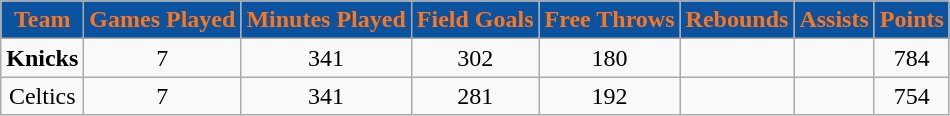<table class="wikitable">
<tr>
<th style="color:#FF7518; background:#0953a0;">Team</th>
<th style="color:#FF7518; background:#0953a0;">Games Played</th>
<th style="color:#FF7518; background:#0953a0;">Minutes Played</th>
<th style="color:#FF7518; background:#0953a0;">Field Goals</th>
<th style="color:#FF7518; background:#0953a0;">Free Throws</th>
<th style="color:#FF7518; background:#0953a0;">Rebounds</th>
<th style="color:#FF7518; background:#0953a0;">Assists</th>
<th style="color:#FF7518; background:#0953a0;">Points</th>
</tr>
<tr align="center">
<td><strong>Knicks</strong></td>
<td>7</td>
<td>341</td>
<td>302</td>
<td>180</td>
<td></td>
<td></td>
<td>784</td>
</tr>
<tr align="center">
<td>Celtics</td>
<td>7</td>
<td>341</td>
<td>281</td>
<td>192</td>
<td></td>
<td></td>
<td>754</td>
</tr>
</table>
